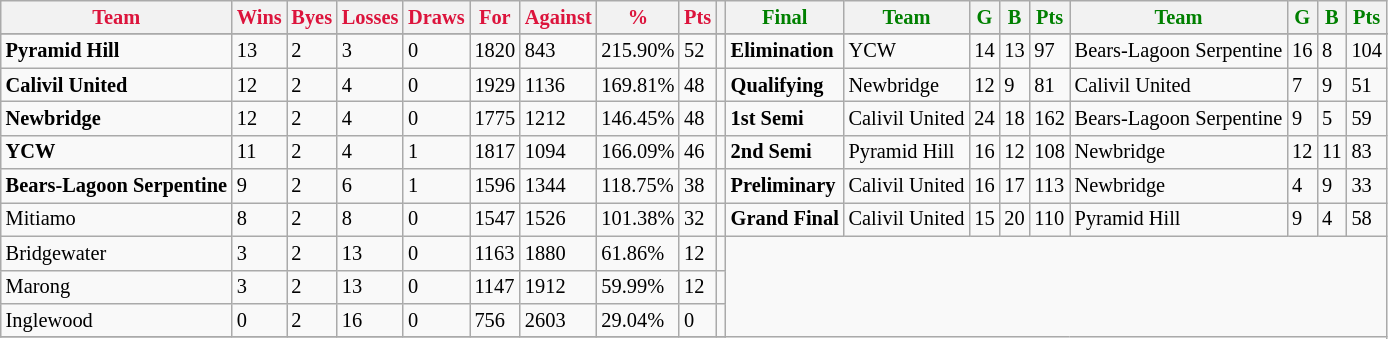<table style="font-size: 85%; text-align: left;" class="wikitable">
<tr>
<th style="color:crimson">Team</th>
<th style="color:crimson">Wins</th>
<th style="color:crimson">Byes</th>
<th style="color:crimson">Losses</th>
<th style="color:crimson">Draws</th>
<th style="color:crimson">For</th>
<th style="color:crimson">Against</th>
<th style="color:crimson">%</th>
<th style="color:crimson">Pts</th>
<th></th>
<th style="color:green">Final</th>
<th style="color:green">Team</th>
<th style="color:green">G</th>
<th style="color:green">B</th>
<th style="color:green">Pts</th>
<th style="color:green">Team</th>
<th style="color:green">G</th>
<th style="color:green">B</th>
<th style="color:green">Pts</th>
</tr>
<tr>
</tr>
<tr>
</tr>
<tr>
<td><strong>	Pyramid Hill	</strong></td>
<td>13</td>
<td>2</td>
<td>3</td>
<td>0</td>
<td>1820</td>
<td>843</td>
<td>215.90%</td>
<td>52</td>
<td></td>
<td><strong>Elimination</strong></td>
<td>YCW</td>
<td>14</td>
<td>13</td>
<td>97</td>
<td>Bears-Lagoon Serpentine</td>
<td>16</td>
<td>8</td>
<td>104</td>
</tr>
<tr>
<td><strong>	Calivil United	</strong></td>
<td>12</td>
<td>2</td>
<td>4</td>
<td>0</td>
<td>1929</td>
<td>1136</td>
<td>169.81%</td>
<td>48</td>
<td></td>
<td><strong>Qualifying</strong></td>
<td>Newbridge</td>
<td>12</td>
<td>9</td>
<td>81</td>
<td>Calivil United</td>
<td>7</td>
<td>9</td>
<td>51</td>
</tr>
<tr>
<td><strong>	Newbridge	</strong></td>
<td>12</td>
<td>2</td>
<td>4</td>
<td>0</td>
<td>1775</td>
<td>1212</td>
<td>146.45%</td>
<td>48</td>
<td></td>
<td><strong>1st Semi</strong></td>
<td>Calivil United</td>
<td>24</td>
<td>18</td>
<td>162</td>
<td>Bears-Lagoon Serpentine</td>
<td>9</td>
<td>5</td>
<td>59</td>
</tr>
<tr>
<td><strong>	YCW	</strong></td>
<td>11</td>
<td>2</td>
<td>4</td>
<td>1</td>
<td>1817</td>
<td>1094</td>
<td>166.09%</td>
<td>46</td>
<td></td>
<td><strong>2nd Semi</strong></td>
<td>Pyramid Hill</td>
<td>16</td>
<td>12</td>
<td>108</td>
<td>Newbridge</td>
<td>12</td>
<td>11</td>
<td>83</td>
</tr>
<tr>
<td><strong>	Bears-Lagoon Serpentine	</strong></td>
<td>9</td>
<td>2</td>
<td>6</td>
<td>1</td>
<td>1596</td>
<td>1344</td>
<td>118.75%</td>
<td>38</td>
<td></td>
<td><strong>Preliminary</strong></td>
<td>Calivil United</td>
<td>16</td>
<td>17</td>
<td>113</td>
<td>Newbridge</td>
<td>4</td>
<td>9</td>
<td>33</td>
</tr>
<tr>
<td>Mitiamo</td>
<td>8</td>
<td>2</td>
<td>8</td>
<td>0</td>
<td>1547</td>
<td>1526</td>
<td>101.38%</td>
<td>32</td>
<td></td>
<td><strong>Grand Final</strong></td>
<td>Calivil United</td>
<td>15</td>
<td>20</td>
<td>110</td>
<td>Pyramid Hill</td>
<td>9</td>
<td>4</td>
<td>58</td>
</tr>
<tr>
<td>Bridgewater</td>
<td>3</td>
<td>2</td>
<td>13</td>
<td>0</td>
<td>1163</td>
<td>1880</td>
<td>61.86%</td>
<td>12</td>
<td></td>
</tr>
<tr>
<td>Marong</td>
<td>3</td>
<td>2</td>
<td>13</td>
<td>0</td>
<td>1147</td>
<td>1912</td>
<td>59.99%</td>
<td>12</td>
<td></td>
</tr>
<tr>
<td>Inglewood</td>
<td>0</td>
<td>2</td>
<td>16</td>
<td>0</td>
<td>756</td>
<td>2603</td>
<td>29.04%</td>
<td>0</td>
<td></td>
</tr>
<tr>
</tr>
</table>
